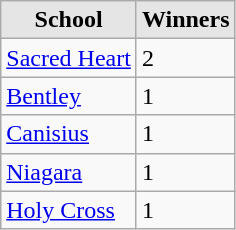<table class="wikitable">
<tr>
<th style="background:#e5e5e5;">School</th>
<th style="background:#e5e5e5;">Winners</th>
</tr>
<tr>
<td><a href='#'>Sacred Heart</a></td>
<td>2</td>
</tr>
<tr>
<td><a href='#'>Bentley</a></td>
<td>1</td>
</tr>
<tr>
<td><a href='#'>Canisius</a></td>
<td>1</td>
</tr>
<tr>
<td><a href='#'>Niagara</a></td>
<td>1</td>
</tr>
<tr>
<td><a href='#'>Holy Cross</a></td>
<td>1</td>
</tr>
</table>
